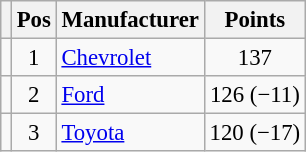<table class="wikitable" style="font-size: 95%;">
<tr>
<th></th>
<th>Pos</th>
<th>Manufacturer</th>
<th>Points</th>
</tr>
<tr>
<td align="left"></td>
<td style="text-align:center;">1</td>
<td><a href='#'>Chevrolet</a></td>
<td style="text-align:center;">137</td>
</tr>
<tr>
<td align="left"></td>
<td style="text-align:center;">2</td>
<td><a href='#'>Ford</a></td>
<td style="text-align:center;">126 (−11)</td>
</tr>
<tr>
<td align="left"></td>
<td style="text-align:center;">3</td>
<td><a href='#'>Toyota</a></td>
<td style="text-align:center;">120 (−17)</td>
</tr>
</table>
